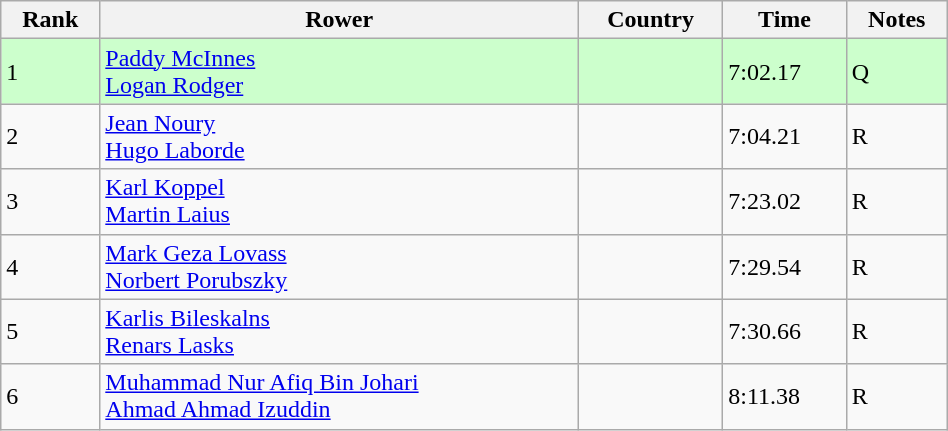<table class="wikitable" width=50%>
<tr>
<th>Rank</th>
<th>Rower</th>
<th>Country</th>
<th>Time</th>
<th>Notes</th>
</tr>
<tr bgcolor=ccffcc>
<td>1</td>
<td><a href='#'>Paddy McInnes</a><br><a href='#'>Logan Rodger</a></td>
<td></td>
<td>7:02.17</td>
<td>Q</td>
</tr>
<tr>
<td>2</td>
<td><a href='#'>Jean Noury</a><br><a href='#'>Hugo Laborde</a></td>
<td></td>
<td>7:04.21</td>
<td>R</td>
</tr>
<tr>
<td>3</td>
<td><a href='#'>Karl Koppel</a><br><a href='#'>Martin Laius</a></td>
<td></td>
<td>7:23.02</td>
<td>R</td>
</tr>
<tr>
<td>4</td>
<td><a href='#'>Mark Geza Lovass</a><br><a href='#'>Norbert Porubszky</a></td>
<td></td>
<td>7:29.54</td>
<td>R</td>
</tr>
<tr>
<td>5</td>
<td><a href='#'>Karlis Bileskalns</a><br><a href='#'>Renars Lasks</a></td>
<td></td>
<td>7:30.66</td>
<td>R</td>
</tr>
<tr>
<td>6</td>
<td><a href='#'>Muhammad Nur Afiq Bin Johari</a><br><a href='#'>Ahmad Ahmad Izuddin</a></td>
<td></td>
<td>8:11.38</td>
<td>R</td>
</tr>
</table>
